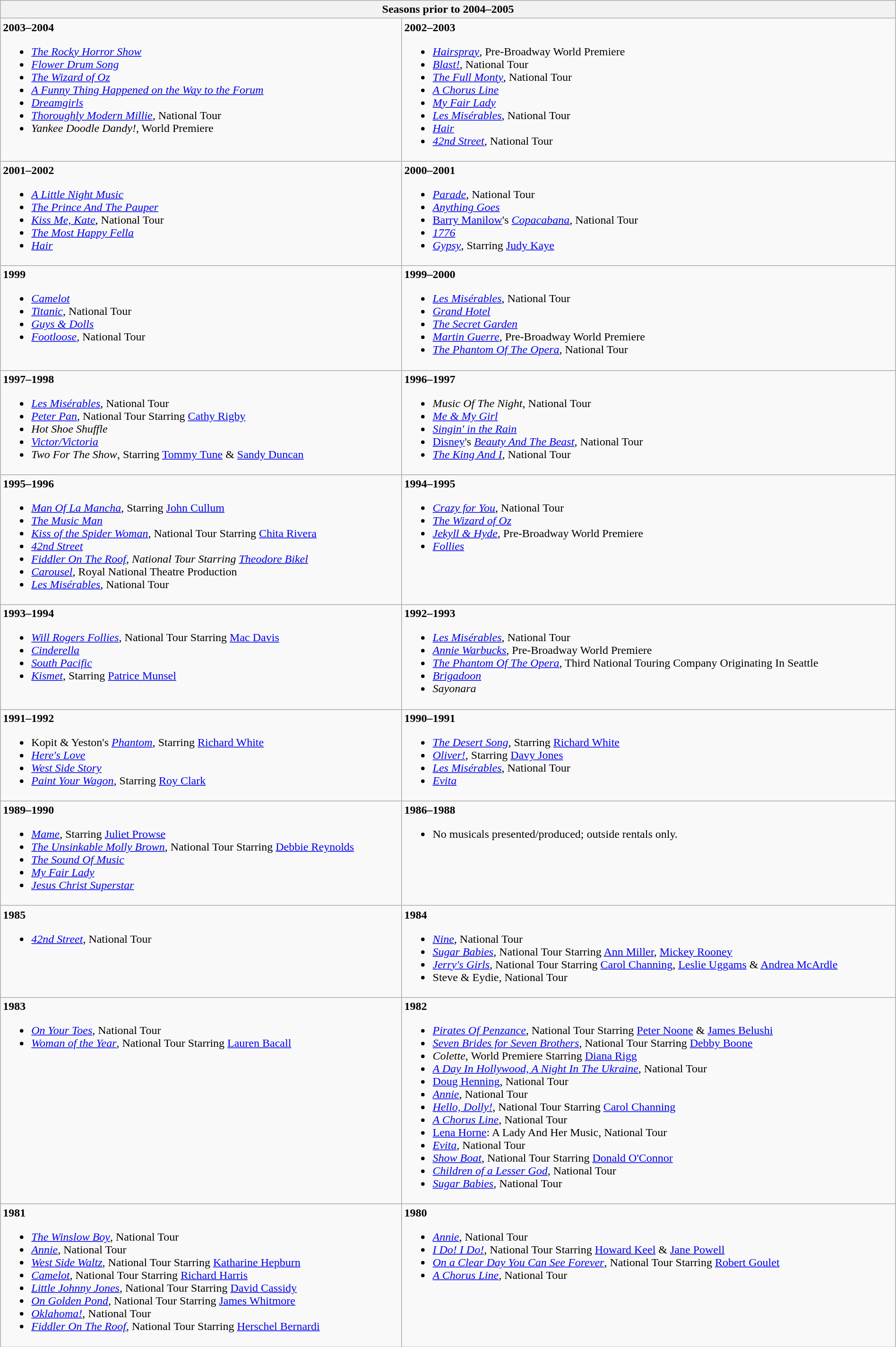<table class="wikitable collapsible autocollapse" width="100%">
<tr>
<th colspan="2">Seasons prior to 2004–2005</th>
</tr>
<tr valign="top" width=50%>
<td><strong>2003–2004</strong><br><ul><li><em><a href='#'>The Rocky Horror Show</a></em></li><li><em><a href='#'>Flower Drum Song</a></em></li><li><em><a href='#'>The Wizard of Oz</a></em></li><li><em><a href='#'>A Funny Thing Happened on the Way to the Forum</a></em></li><li><em><a href='#'>Dreamgirls</a></em></li><li><em><a href='#'>Thoroughly Modern Millie</a></em>, National Tour</li><li><em>Yankee Doodle Dandy!</em>, World Premiere</li></ul></td>
<td><strong>2002–2003</strong><br><ul><li><em><a href='#'>Hairspray</a></em>, Pre-Broadway World Premiere</li><li><em><a href='#'>Blast!</a></em>, National Tour</li><li><em><a href='#'>The Full Monty</a></em>, National Tour</li><li><em><a href='#'>A Chorus Line</a></em></li><li><em><a href='#'>My Fair Lady</a></em></li><li><em><a href='#'>Les Misérables</a></em>, National Tour</li><li><em><a href='#'>Hair</a></em></li><li><em><a href='#'>42nd Street</a></em>, National Tour</li></ul></td>
</tr>
<tr valign="top">
<td><strong>2001–2002</strong><br><ul><li><em><a href='#'>A Little Night Music</a></em></li><li><em><a href='#'>The Prince And The Pauper</a></em></li><li><em><a href='#'>Kiss Me, Kate</a></em>, National Tour</li><li><em><a href='#'>The Most Happy Fella</a></em></li><li><em><a href='#'>Hair</a></em></li></ul></td>
<td><strong>2000–2001</strong><br><ul><li><em><a href='#'>Parade</a></em>, National Tour</li><li><em><a href='#'>Anything Goes</a></em></li><li><a href='#'>Barry Manilow</a>'s <em><a href='#'>Copacabana</a></em>, National Tour</li><li><em><a href='#'>1776</a></em></li><li><em><a href='#'>Gypsy</a></em>, Starring <a href='#'>Judy Kaye</a></li></ul></td>
</tr>
<tr valign="top">
<td><strong>1999</strong><br><ul><li><em><a href='#'>Camelot</a></em></li><li><em><a href='#'>Titanic</a></em>, National Tour</li><li><em><a href='#'>Guys & Dolls</a></em></li><li><em><a href='#'>Footloose</a></em>, National Tour</li></ul></td>
<td><strong>1999–2000</strong><br><ul><li><em><a href='#'>Les Misérables</a></em>, National Tour</li><li><em><a href='#'>Grand Hotel</a></em></li><li><em><a href='#'>The Secret Garden</a></em></li><li><em><a href='#'>Martin Guerre</a></em>, Pre-Broadway World Premiere</li><li><em><a href='#'>The Phantom Of The Opera</a></em>, National Tour</li></ul></td>
</tr>
<tr valign="top">
<td><strong>1997–1998</strong><br><ul><li><em><a href='#'>Les Misérables</a></em>, National Tour</li><li><em><a href='#'>Peter Pan</a></em>, National Tour Starring <a href='#'>Cathy Rigby</a></li><li><em>Hot Shoe Shuffle </em></li><li><em><a href='#'>Victor/Victoria</a></em></li><li><em>Two For The Show</em>, Starring <a href='#'>Tommy Tune</a> & <a href='#'>Sandy Duncan</a></li></ul></td>
<td><strong>1996–1997</strong><br><ul><li><em>Music Of The Night</em>, National Tour</li><li><em><a href='#'>Me & My Girl</a></em></li><li><em><a href='#'>Singin' in the Rain</a></em></li><li><a href='#'>Disney</a>'s <em><a href='#'>Beauty And The Beast</a></em>, National Tour</li><li><em><a href='#'>The King And I</a></em>, National Tour</li></ul></td>
</tr>
<tr valign="top">
<td><strong>1995–1996</strong><br><ul><li><em><a href='#'>Man Of La Mancha</a></em>, Starring <a href='#'>John Cullum</a></li><li><em><a href='#'>The Music Man</a></em></li><li><em><a href='#'>Kiss of the Spider Woman</a></em>, National Tour Starring <a href='#'>Chita Rivera</a></li><li><em><a href='#'>42nd Street</a></em></li><li><em><a href='#'>Fiddler On The Roof</a>, National Tour Starring <a href='#'>Theodore Bikel</a></em></li><li><em><a href='#'>Carousel</a></em>, Royal National Theatre Production</li><li><em><a href='#'>Les Misérables</a></em>, National Tour</li></ul></td>
<td><strong>1994–1995</strong><br><ul><li><em><a href='#'>Crazy for You</a></em>, National Tour</li><li><em><a href='#'>The Wizard of Oz</a></em></li><li><em><a href='#'>Jekyll & Hyde</a></em>, Pre-Broadway World Premiere</li><li><em><a href='#'>Follies</a></em></li></ul></td>
</tr>
<tr valign="top">
<td><strong>1993–1994</strong><br><ul><li><em><a href='#'>Will Rogers Follies</a></em>, National Tour Starring <a href='#'>Mac Davis</a></li><li><em><a href='#'>Cinderella</a></em></li><li><em><a href='#'>South Pacific</a></em></li><li><em><a href='#'>Kismet</a></em>, Starring <a href='#'>Patrice Munsel</a></li></ul></td>
<td><strong>1992–1993</strong><br><ul><li><em><a href='#'>Les Misérables</a></em>, National Tour</li><li><em><a href='#'>Annie Warbucks</a></em>, Pre-Broadway World Premiere</li><li><em><a href='#'>The Phantom Of The Opera</a></em>, Third National Touring Company Originating In Seattle</li><li><em><a href='#'>Brigadoon</a></em></li><li><em>Sayonara</em></li></ul></td>
</tr>
<tr valign="top">
<td><strong>1991–1992</strong><br><ul><li>Kopit & Yeston's <em><a href='#'>Phantom</a></em>, Starring <a href='#'>Richard White</a></li><li><em><a href='#'>Here's Love</a></em></li><li><em><a href='#'>West Side Story</a></em></li><li><em><a href='#'>Paint Your Wagon</a></em>, Starring <a href='#'>Roy Clark</a></li></ul></td>
<td><strong>1990–1991</strong><br><ul><li><em><a href='#'>The Desert Song</a></em>, Starring <a href='#'>Richard White</a></li><li><em><a href='#'>Oliver!</a></em>, Starring <a href='#'>Davy Jones</a></li><li><em><a href='#'>Les Misérables</a></em>, National Tour</li><li><em><a href='#'>Evita</a></em></li></ul></td>
</tr>
<tr valign="top">
<td><strong>1989–1990</strong><br><ul><li><em><a href='#'>Mame</a></em>, Starring <a href='#'>Juliet Prowse</a></li><li><em><a href='#'>The Unsinkable Molly Brown</a></em>, National Tour Starring <a href='#'>Debbie Reynolds</a></li><li><em><a href='#'>The Sound Of Music</a></em></li><li><em><a href='#'>My Fair Lady</a></em></li><li><em><a href='#'>Jesus Christ Superstar</a></em></li></ul></td>
<td><strong>1986–1988</strong><br><ul><li>No musicals presented/produced; outside rentals only.</li></ul></td>
</tr>
<tr valign="top">
<td><strong>1985</strong><br><ul><li><em><a href='#'>42nd Street</a></em>, National Tour</li></ul></td>
<td><strong>1984</strong><br><ul><li><em><a href='#'>Nine</a></em>, National Tour</li><li><em><a href='#'>Sugar Babies</a></em>, National Tour Starring <a href='#'>Ann Miller</a>, <a href='#'>Mickey Rooney</a></li><li><em><a href='#'>Jerry's Girls</a></em>, National Tour Starring <a href='#'>Carol Channing</a>, <a href='#'>Leslie Uggams</a> & <a href='#'>Andrea McArdle</a></li><li>Steve & Eydie, National Tour</li></ul></td>
</tr>
<tr valign="top">
<td><strong>1983</strong><br><ul><li><em><a href='#'>On Your Toes</a></em>, National Tour</li><li><em><a href='#'>Woman of the Year</a></em>, National Tour Starring <a href='#'>Lauren Bacall</a></li></ul></td>
<td><strong>1982</strong><br><ul><li><em><a href='#'>Pirates Of Penzance</a></em>, National Tour Starring <a href='#'>Peter Noone</a> & <a href='#'>James Belushi</a></li><li><em><a href='#'>Seven Brides for Seven Brothers</a></em>, National Tour Starring <a href='#'>Debby Boone</a></li><li><em>Colette</em>, World Premiere Starring <a href='#'>Diana Rigg</a></li><li><em><a href='#'>A Day In Hollywood, A Night In The Ukraine</a></em>, National Tour</li><li><a href='#'>Doug Henning</a>, National Tour</li><li><em><a href='#'>Annie</a></em>, National Tour</li><li><em><a href='#'>Hello, Dolly!</a></em>, National Tour Starring <a href='#'>Carol Channing</a></li><li><em><a href='#'>A Chorus Line</a></em>, National Tour</li><li><a href='#'>Lena Horne</a>: A Lady And Her Music, National Tour</li><li><em><a href='#'>Evita</a></em>, National Tour</li><li><em><a href='#'>Show Boat</a></em>, National Tour Starring <a href='#'>Donald O'Connor</a></li><li><em><a href='#'>Children of a Lesser God</a></em>, National Tour</li><li><em><a href='#'>Sugar Babies</a></em>, National Tour</li></ul></td>
</tr>
<tr valign="top">
<td><strong>1981</strong><br><ul><li><em><a href='#'>The Winslow Boy</a></em>, National Tour</li><li><em><a href='#'>Annie</a></em>, National Tour</li><li><em><a href='#'>West Side Waltz</a></em>, National Tour Starring <a href='#'>Katharine Hepburn</a></li><li><em><a href='#'>Camelot</a></em>, National Tour Starring <a href='#'>Richard Harris</a></li><li><em><a href='#'>Little Johnny Jones</a></em>, National Tour Starring <a href='#'>David Cassidy</a></li><li><em><a href='#'>On Golden Pond</a></em>, National Tour Starring <a href='#'>James Whitmore</a></li><li><em><a href='#'>Oklahoma!</a></em>, National Tour</li><li><em><a href='#'>Fiddler On The Roof</a></em>, National Tour Starring <a href='#'>Herschel Bernardi</a></li></ul></td>
<td><strong>1980</strong><br><ul><li><em><a href='#'>Annie</a></em>, National Tour</li><li><em><a href='#'>I Do! I Do!</a></em>, National Tour Starring <a href='#'>Howard Keel</a> & <a href='#'>Jane Powell</a></li><li><em><a href='#'>On a Clear Day You Can See Forever</a></em>, National Tour Starring <a href='#'>Robert Goulet</a></li><li><em><a href='#'>A Chorus Line</a></em>, National Tour</li></ul></td>
</tr>
</table>
